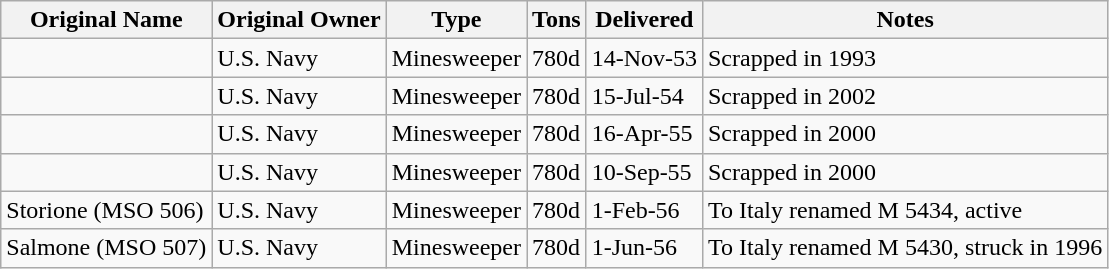<table class="wikitable">
<tr>
<th>Original Name</th>
<th>Original Owner</th>
<th>Type</th>
<th>Tons</th>
<th>Delivered</th>
<th>Notes</th>
</tr>
<tr>
<td></td>
<td>U.S. Navy</td>
<td>Minesweeper</td>
<td>780d</td>
<td>14-Nov-53</td>
<td>Scrapped in 1993</td>
</tr>
<tr>
<td></td>
<td>U.S. Navy</td>
<td>Minesweeper</td>
<td>780d</td>
<td>15-Jul-54</td>
<td>Scrapped in 2002</td>
</tr>
<tr>
<td></td>
<td>U.S. Navy</td>
<td>Minesweeper</td>
<td>780d</td>
<td>16-Apr-55</td>
<td>Scrapped in 2000</td>
</tr>
<tr>
<td></td>
<td>U.S. Navy</td>
<td>Minesweeper</td>
<td>780d</td>
<td>10-Sep-55</td>
<td>Scrapped in 2000</td>
</tr>
<tr>
<td>Storione (MSO 506)</td>
<td>U.S. Navy</td>
<td>Minesweeper</td>
<td>780d</td>
<td>1-Feb-56</td>
<td>To Italy renamed M 5434, active</td>
</tr>
<tr>
<td>Salmone (MSO 507)</td>
<td>U.S. Navy</td>
<td>Minesweeper</td>
<td>780d</td>
<td>1-Jun-56</td>
<td>To Italy renamed M 5430, struck in 1996</td>
</tr>
</table>
